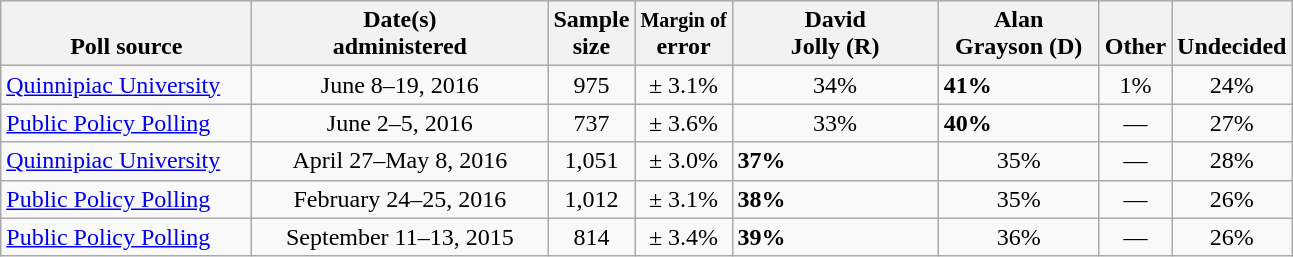<table class="wikitable">
<tr valign= bottom>
<th style="width:160px;">Poll source</th>
<th style="width:190px;">Date(s)<br>administered</th>
<th class=small>Sample<br>size</th>
<th><small>Margin of</small><br>error</th>
<th style="width:130px;">David<br>Jolly (R)</th>
<th style="width:100px;">Alan<br>Grayson (D)</th>
<th>Other</th>
<th>Undecided</th>
</tr>
<tr>
<td><a href='#'>Quinnipiac University</a></td>
<td align=center>June 8–19, 2016</td>
<td align=center>975</td>
<td align=center>± 3.1%</td>
<td align=center>34%</td>
<td><strong>41%</strong></td>
<td align=center>1%</td>
<td align=center>24%</td>
</tr>
<tr>
<td><a href='#'>Public Policy Polling</a></td>
<td align=center>June 2–5, 2016</td>
<td align=center>737</td>
<td align=center>± 3.6%</td>
<td align=center>33%</td>
<td><strong>40%</strong></td>
<td align=center>—</td>
<td align=center>27%</td>
</tr>
<tr>
<td><a href='#'>Quinnipiac University</a></td>
<td align=center>April 27–May 8, 2016</td>
<td align=center>1,051</td>
<td align=center>± 3.0%</td>
<td><strong>37%</strong></td>
<td align=center>35%</td>
<td align=center>—</td>
<td align=center>28%</td>
</tr>
<tr>
<td><a href='#'>Public Policy Polling</a></td>
<td align=center>February 24–25, 2016</td>
<td align=center>1,012</td>
<td align=center>± 3.1%</td>
<td><strong>38%</strong></td>
<td align=center>35%</td>
<td align=center>—</td>
<td align=center>26%</td>
</tr>
<tr>
<td><a href='#'>Public Policy Polling</a></td>
<td align=center>September 11–13, 2015</td>
<td align=center>814</td>
<td align=center>± 3.4%</td>
<td><strong>39%</strong></td>
<td align=center>36%</td>
<td align=center>—</td>
<td align=center>26%</td>
</tr>
</table>
